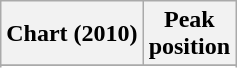<table class="wikitable sortable plainrowheaders" style="text-align:center">
<tr>
<th scope="col">Chart (2010)</th>
<th scope="col">Peak<br> position</th>
</tr>
<tr>
</tr>
<tr>
</tr>
<tr>
</tr>
</table>
